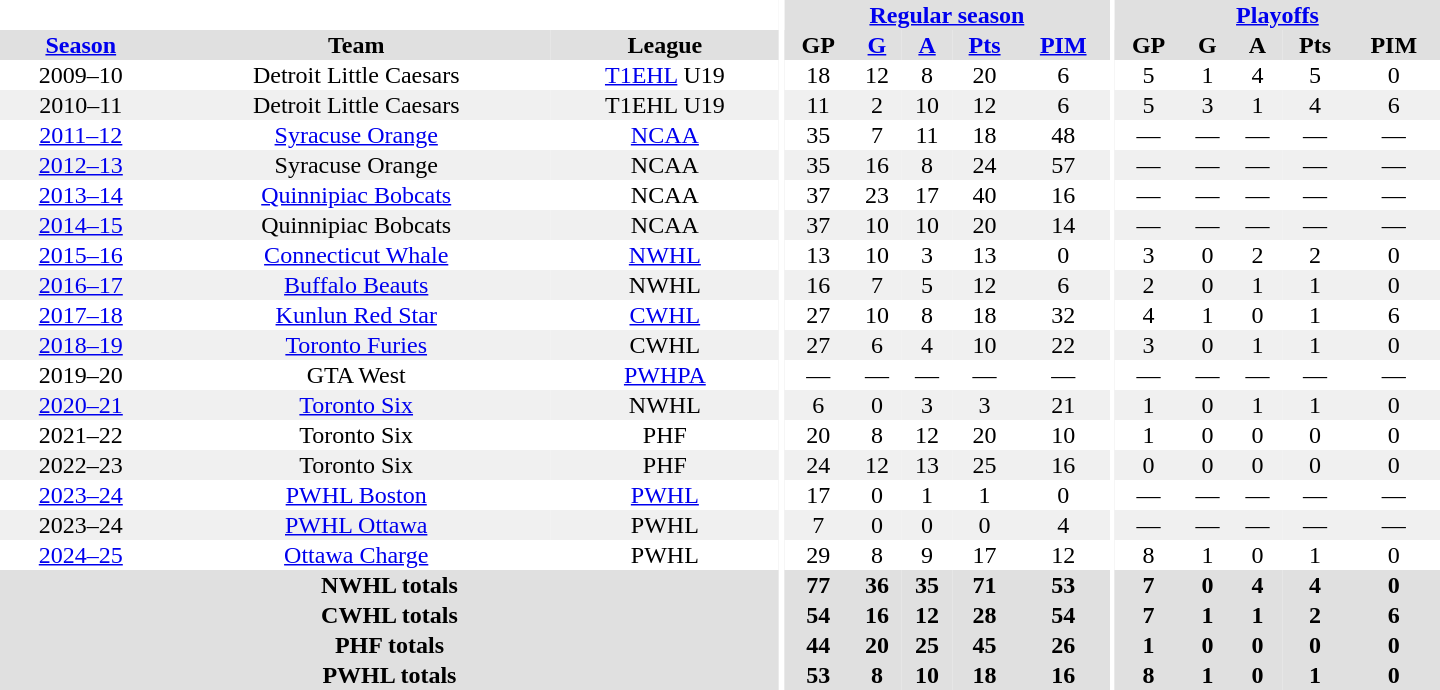<table border="0" cellpadding="1" cellspacing="0" style="text-align:center; width:60em">
<tr bgcolor="#e0e0e0">
<th colspan="3" bgcolor="#ffffff"></th>
<th rowspan="97" bgcolor="#ffffff"></th>
<th colspan="5"><a href='#'>Regular season</a></th>
<th rowspan="97" bgcolor="#ffffff"></th>
<th colspan="5"><a href='#'>Playoffs</a></th>
</tr>
<tr bgcolor="#e0e0e0">
<th><a href='#'>Season</a></th>
<th>Team</th>
<th>League</th>
<th>GP</th>
<th><a href='#'>G</a></th>
<th><a href='#'>A</a></th>
<th><a href='#'>Pts</a></th>
<th><a href='#'>PIM</a></th>
<th>GP</th>
<th>G</th>
<th>A</th>
<th>Pts</th>
<th>PIM</th>
</tr>
<tr>
</tr>
<tr>
<td>2009–10</td>
<td>Detroit Little Caesars</td>
<td><a href='#'>T1EHL</a> U19</td>
<td>18</td>
<td>12</td>
<td>8</td>
<td>20</td>
<td>6</td>
<td>5</td>
<td>1</td>
<td>4</td>
<td>5</td>
<td>0</td>
</tr>
<tr bgcolor="#f0f0f0">
<td>2010–11</td>
<td>Detroit Little Caesars</td>
<td>T1EHL U19</td>
<td>11</td>
<td>2</td>
<td>10</td>
<td>12</td>
<td>6</td>
<td>5</td>
<td>3</td>
<td>1</td>
<td>4</td>
<td>6</td>
</tr>
<tr>
<td><a href='#'>2011–12</a></td>
<td><a href='#'>Syracuse Orange</a></td>
<td><a href='#'>NCAA</a></td>
<td>35</td>
<td>7</td>
<td>11</td>
<td>18</td>
<td>48</td>
<td>—</td>
<td>—</td>
<td>—</td>
<td>—</td>
<td>—</td>
</tr>
<tr bgcolor="#f0f0f0">
<td><a href='#'>2012–13</a></td>
<td>Syracuse Orange</td>
<td>NCAA</td>
<td>35</td>
<td>16</td>
<td>8</td>
<td>24</td>
<td>57</td>
<td>—</td>
<td>—</td>
<td>—</td>
<td>—</td>
<td>—</td>
</tr>
<tr>
<td><a href='#'>2013–14</a></td>
<td><a href='#'>Quinnipiac Bobcats</a></td>
<td>NCAA</td>
<td>37</td>
<td>23</td>
<td>17</td>
<td>40</td>
<td>16</td>
<td>—</td>
<td>—</td>
<td>—</td>
<td>—</td>
<td>—</td>
</tr>
<tr bgcolor="#f0f0f0">
<td><a href='#'>2014–15</a></td>
<td>Quinnipiac Bobcats</td>
<td>NCAA</td>
<td>37</td>
<td>10</td>
<td>10</td>
<td>20</td>
<td>14</td>
<td>—</td>
<td>—</td>
<td>—</td>
<td>—</td>
<td>—</td>
</tr>
<tr>
<td><a href='#'>2015–16</a></td>
<td><a href='#'>Connecticut Whale</a></td>
<td><a href='#'>NWHL</a></td>
<td>13</td>
<td>10</td>
<td>3</td>
<td>13</td>
<td>0</td>
<td>3</td>
<td>0</td>
<td>2</td>
<td>2</td>
<td>0</td>
</tr>
<tr bgcolor="#f0f0f0">
<td><a href='#'>2016–17</a></td>
<td><a href='#'>Buffalo Beauts</a></td>
<td>NWHL</td>
<td>16</td>
<td>7</td>
<td>5</td>
<td>12</td>
<td>6</td>
<td>2</td>
<td>0</td>
<td>1</td>
<td>1</td>
<td>0</td>
</tr>
<tr>
<td><a href='#'>2017–18</a></td>
<td><a href='#'>Kunlun Red Star</a></td>
<td><a href='#'>CWHL</a></td>
<td>27</td>
<td>10</td>
<td>8</td>
<td>18</td>
<td>32</td>
<td>4</td>
<td>1</td>
<td>0</td>
<td>1</td>
<td>6</td>
</tr>
<tr bgcolor="#f0f0f0">
<td><a href='#'>2018–19</a></td>
<td><a href='#'>Toronto Furies</a></td>
<td>CWHL</td>
<td>27</td>
<td>6</td>
<td>4</td>
<td>10</td>
<td>22</td>
<td>3</td>
<td>0</td>
<td>1</td>
<td>1</td>
<td>0</td>
</tr>
<tr>
<td>2019–20</td>
<td>GTA West</td>
<td><a href='#'>PWHPA</a></td>
<td>—</td>
<td>—</td>
<td>—</td>
<td>—</td>
<td>—</td>
<td>—</td>
<td>—</td>
<td>—</td>
<td>—</td>
<td>—</td>
</tr>
<tr bgcolor="#f0f0f0">
<td><a href='#'>2020–21</a></td>
<td><a href='#'>Toronto Six</a></td>
<td>NWHL</td>
<td>6</td>
<td>0</td>
<td>3</td>
<td>3</td>
<td>21</td>
<td>1</td>
<td>0</td>
<td>1</td>
<td>1</td>
<td>0</td>
</tr>
<tr>
<td>2021–22</td>
<td>Toronto Six</td>
<td>PHF</td>
<td>20</td>
<td>8</td>
<td>12</td>
<td>20</td>
<td>10</td>
<td>1</td>
<td>0</td>
<td>0</td>
<td>0</td>
<td>0</td>
</tr>
<tr bgcolor="#f0f0f0">
<td>2022–23</td>
<td>Toronto Six</td>
<td>PHF</td>
<td>24</td>
<td>12</td>
<td>13</td>
<td>25</td>
<td>16</td>
<td>0</td>
<td>0</td>
<td>0</td>
<td>0</td>
<td>0</td>
</tr>
<tr>
<td><a href='#'>2023–24</a></td>
<td><a href='#'>PWHL Boston</a></td>
<td><a href='#'>PWHL</a></td>
<td>17</td>
<td>0</td>
<td>1</td>
<td>1</td>
<td>0</td>
<td>—</td>
<td>—</td>
<td>—</td>
<td>—</td>
<td>—</td>
</tr>
<tr bgcolor="#f0f0f0">
<td>2023–24</td>
<td><a href='#'>PWHL Ottawa</a></td>
<td>PWHL</td>
<td>7</td>
<td>0</td>
<td>0</td>
<td>0</td>
<td>4</td>
<td>—</td>
<td>—</td>
<td>—</td>
<td>—</td>
<td>—</td>
</tr>
<tr>
<td><a href='#'>2024–25</a></td>
<td><a href='#'>Ottawa Charge</a></td>
<td>PWHL</td>
<td>29</td>
<td>8</td>
<td>9</td>
<td>17</td>
<td>12</td>
<td>8</td>
<td>1</td>
<td>0</td>
<td>1</td>
<td>0</td>
</tr>
<tr style="background:#E0E0E0;">
<th colspan="3">NWHL totals</th>
<th>77</th>
<th>36</th>
<th>35</th>
<th>71</th>
<th>53</th>
<th>7</th>
<th>0</th>
<th>4</th>
<th>4</th>
<th>0</th>
</tr>
<tr style="background:#E0E0E0;">
<th colspan="3">CWHL totals</th>
<th>54</th>
<th>16</th>
<th>12</th>
<th>28</th>
<th>54</th>
<th>7</th>
<th>1</th>
<th>1</th>
<th>2</th>
<th>6</th>
</tr>
<tr style="background:#E0E0E0;">
<th colspan="3">PHF totals</th>
<th>44</th>
<th>20</th>
<th>25</th>
<th>45</th>
<th>26</th>
<th>1</th>
<th>0</th>
<th>0</th>
<th>0</th>
<th>0</th>
</tr>
<tr style="background:#E0E0E0;">
<th colspan="3">PWHL totals</th>
<th>53</th>
<th>8</th>
<th>10</th>
<th>18</th>
<th>16</th>
<th>8</th>
<th>1</th>
<th>0</th>
<th>1</th>
<th>0</th>
</tr>
</table>
